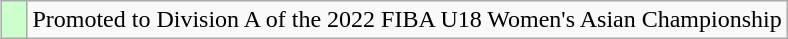<table class="wikitable" align=right>
<tr>
<td width=10px bgcolor=ccffcc></td>
<td>Promoted to Division A of the 2022 FIBA U18 Women's Asian Championship</td>
</tr>
</table>
